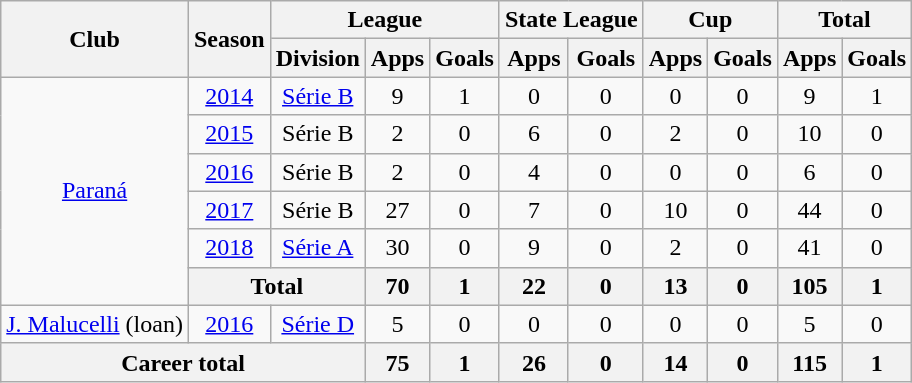<table class="wikitable" style="text-align: center;">
<tr>
<th rowspan="2">Club</th>
<th rowspan="2">Season</th>
<th colspan="3">League</th>
<th colspan="2">State League</th>
<th colspan="2">Cup</th>
<th colspan="2">Total</th>
</tr>
<tr>
<th>Division</th>
<th>Apps</th>
<th>Goals</th>
<th>Apps</th>
<th>Goals</th>
<th>Apps</th>
<th>Goals</th>
<th>Apps</th>
<th>Goals</th>
</tr>
<tr>
<td rowspan="6"><a href='#'>Paraná</a></td>
<td><a href='#'>2014</a></td>
<td><a href='#'>Série B</a></td>
<td>9</td>
<td>1</td>
<td>0</td>
<td>0</td>
<td>0</td>
<td>0</td>
<td>9</td>
<td>1</td>
</tr>
<tr>
<td><a href='#'>2015</a></td>
<td>Série B</td>
<td>2</td>
<td>0</td>
<td>6</td>
<td>0</td>
<td>2</td>
<td>0</td>
<td>10</td>
<td>0</td>
</tr>
<tr>
<td><a href='#'>2016</a></td>
<td>Série B</td>
<td>2</td>
<td>0</td>
<td>4</td>
<td>0</td>
<td>0</td>
<td>0</td>
<td>6</td>
<td>0</td>
</tr>
<tr>
<td><a href='#'>2017</a></td>
<td>Série B</td>
<td>27</td>
<td>0</td>
<td>7</td>
<td>0</td>
<td>10</td>
<td>0</td>
<td>44</td>
<td>0</td>
</tr>
<tr>
<td><a href='#'>2018</a></td>
<td><a href='#'>Série A</a></td>
<td>30</td>
<td>0</td>
<td>9</td>
<td>0</td>
<td>2</td>
<td>0</td>
<td>41</td>
<td>0</td>
</tr>
<tr>
<th colspan="2">Total</th>
<th>70</th>
<th>1</th>
<th>22</th>
<th>0</th>
<th>13</th>
<th>0</th>
<th>105</th>
<th>1</th>
</tr>
<tr>
<td><a href='#'>J. Malucelli</a> (loan)</td>
<td><a href='#'>2016</a></td>
<td><a href='#'>Série D</a></td>
<td>5</td>
<td>0</td>
<td>0</td>
<td>0</td>
<td>0</td>
<td>0</td>
<td>5</td>
<td>0</td>
</tr>
<tr>
<th colspan="3">Career total</th>
<th>75</th>
<th>1</th>
<th>26</th>
<th>0</th>
<th>14</th>
<th>0</th>
<th>115</th>
<th>1</th>
</tr>
</table>
